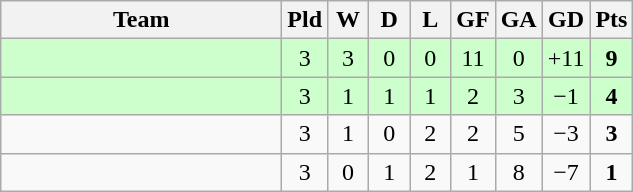<table class="wikitable" style="text-align:center;">
<tr>
<th width=180>Team</th>
<th width=20>Pld</th>
<th width=20>W</th>
<th width=20>D</th>
<th width=20>L</th>
<th width=20>GF</th>
<th width=20>GA</th>
<th width=20>GD</th>
<th width=20>Pts</th>
</tr>
<tr bgcolor=#ccffcc>
<td align="left"></td>
<td>3</td>
<td>3</td>
<td>0</td>
<td>0</td>
<td>11</td>
<td>0</td>
<td>+11</td>
<td><strong>9</strong></td>
</tr>
<tr bgcolor=#ccffcc>
<td align="left"><em></em></td>
<td>3</td>
<td>1</td>
<td>1</td>
<td>1</td>
<td>2</td>
<td>3</td>
<td>−1</td>
<td><strong>4</strong></td>
</tr>
<tr>
<td align="left"></td>
<td>3</td>
<td>1</td>
<td>0</td>
<td>2</td>
<td>2</td>
<td>5</td>
<td>−3</td>
<td><strong>3</strong></td>
</tr>
<tr>
<td align="left"></td>
<td>3</td>
<td>0</td>
<td>1</td>
<td>2</td>
<td>1</td>
<td>8</td>
<td>−7</td>
<td><strong>1</strong></td>
</tr>
</table>
